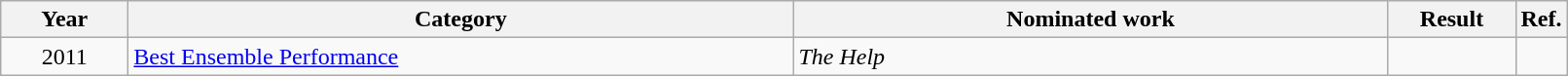<table class=wikitable>
<tr>
<th scope="col" style="width:5em;">Year</th>
<th scope="col" style="width:28em;">Category</th>
<th scope="col" style="width:25em;">Nominated work</th>
<th scope="col" style="width:5em;">Result</th>
<th>Ref.</th>
</tr>
<tr>
<td style="text-align:center;">2011</td>
<td><a href='#'>Best Ensemble Performance</a></td>
<td><em>The Help</em></td>
<td></td>
<td></td>
</tr>
</table>
